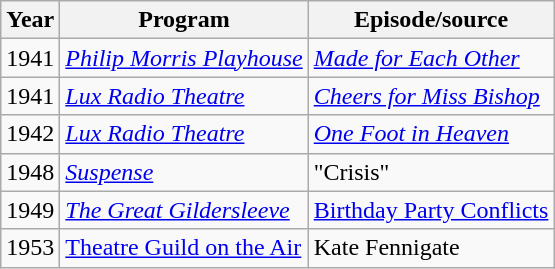<table class="wikitable">
<tr>
<th>Year</th>
<th>Program</th>
<th>Episode/source</th>
</tr>
<tr>
<td>1941</td>
<td><em><a href='#'>Philip Morris Playhouse</a></em></td>
<td><em><a href='#'>Made for Each Other</a></em></td>
</tr>
<tr>
<td>1941</td>
<td><em><a href='#'>Lux Radio Theatre</a></em></td>
<td><em><a href='#'>Cheers for Miss Bishop</a></em></td>
</tr>
<tr>
<td>1942</td>
<td><em><a href='#'>Lux Radio Theatre</a></em></td>
<td><em><a href='#'>One Foot in Heaven</a></em></td>
</tr>
<tr>
<td>1948</td>
<td><em><a href='#'>Suspense</a></em></td>
<td>"Crisis"</td>
</tr>
<tr>
<td>1949</td>
<td><em><a href='#'>The Great Gildersleeve</a></em></td>
<td><a href='#'>Birthday Party Conflicts</a><em></td>
</tr>
<tr>
<td>1953</td>
<td></em><a href='#'>Theatre Guild on the Air</a><em></td>
<td></em>Kate Fennigate<em></td>
</tr>
</table>
